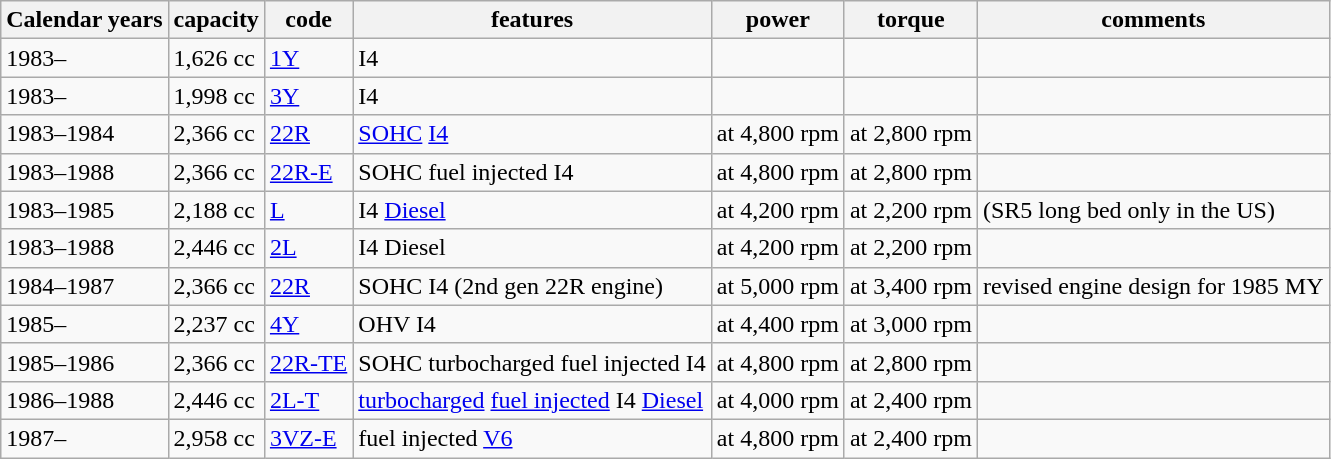<table class="wikitable">
<tr>
<th>Calendar years</th>
<th>capacity</th>
<th>code</th>
<th>features</th>
<th>power</th>
<th>torque</th>
<th>comments</th>
</tr>
<tr>
<td>1983–</td>
<td>1,626 cc</td>
<td><a href='#'>1Y</a></td>
<td>I4</td>
<td></td>
<td></td>
<td></td>
</tr>
<tr>
<td>1983–</td>
<td>1,998 cc</td>
<td><a href='#'>3Y</a></td>
<td>I4</td>
<td></td>
<td></td>
<td></td>
</tr>
<tr>
<td>1983–1984</td>
<td>2,366 cc</td>
<td><a href='#'>22R</a></td>
<td><a href='#'>SOHC</a> <a href='#'>I4</a></td>
<td> at 4,800 rpm</td>
<td> at 2,800 rpm</td>
<td></td>
</tr>
<tr>
<td>1983–1988</td>
<td>2,366 cc</td>
<td><a href='#'>22R-E</a></td>
<td>SOHC fuel injected I4</td>
<td> at 4,800 rpm</td>
<td> at 2,800 rpm</td>
<td></td>
</tr>
<tr>
<td>1983–1985</td>
<td>2,188 cc</td>
<td><a href='#'>L</a></td>
<td>I4 <a href='#'>Diesel</a></td>
<td> at 4,200 rpm</td>
<td> at 2,200 rpm</td>
<td>(SR5 long bed only in the US)</td>
</tr>
<tr>
<td>1983–1988</td>
<td>2,446 cc</td>
<td><a href='#'>2L</a></td>
<td>I4 Diesel</td>
<td> at 4,200 rpm</td>
<td> at 2,200 rpm</td>
<td></td>
</tr>
<tr>
<td>1984–1987</td>
<td>2,366 cc</td>
<td><a href='#'>22R</a></td>
<td>SOHC I4 (2nd gen 22R engine)</td>
<td> at 5,000 rpm</td>
<td> at 3,400 rpm</td>
<td>revised engine design for 1985 MY</td>
</tr>
<tr>
<td>1985–</td>
<td>2,237 cc</td>
<td><a href='#'>4Y</a></td>
<td>OHV I4</td>
<td> at 4,400 rpm</td>
<td> at 3,000 rpm</td>
<td></td>
</tr>
<tr>
<td>1985–1986</td>
<td>2,366 cc</td>
<td><a href='#'>22R-TE</a></td>
<td>SOHC turbocharged fuel injected I4</td>
<td> at 4,800 rpm</td>
<td> at 2,800 rpm</td>
<td></td>
</tr>
<tr>
<td>1986–1988</td>
<td>2,446 cc</td>
<td><a href='#'>2L-T</a></td>
<td><a href='#'>turbocharged</a> <a href='#'>fuel injected</a> I4 <a href='#'>Diesel</a></td>
<td> at 4,000 rpm</td>
<td> at 2,400 rpm</td>
<td></td>
</tr>
<tr>
<td>1987–</td>
<td>2,958 cc</td>
<td><a href='#'>3VZ-E</a></td>
<td>fuel injected <a href='#'>V6</a></td>
<td> at 4,800 rpm</td>
<td> at 2,400 rpm</td>
<td></td>
</tr>
</table>
